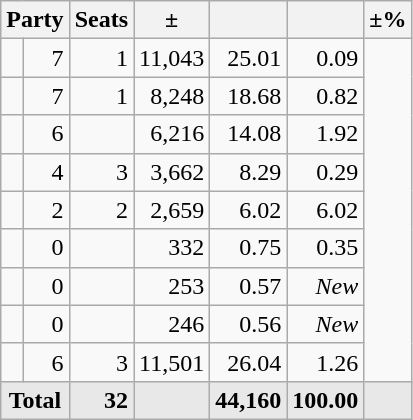<table class=wikitable>
<tr>
<th colspan=2 align=center>Party</th>
<th>Seats</th>
<th>±</th>
<th></th>
<th></th>
<th>±%</th>
</tr>
<tr>
<td></td>
<td align=right>7</td>
<td align=right>1</td>
<td align=right>11,043</td>
<td align=right>25.01</td>
<td align=right>0.09</td>
</tr>
<tr>
<td></td>
<td align=right>7</td>
<td align=right>1</td>
<td align=right>8,248</td>
<td align=right>18.68</td>
<td align=right>0.82</td>
</tr>
<tr>
<td></td>
<td align=right>6</td>
<td align=right></td>
<td align=right>6,216</td>
<td align=right>14.08</td>
<td align=right>1.92</td>
</tr>
<tr>
<td></td>
<td align=right>4</td>
<td align=right>3</td>
<td align=right>3,662</td>
<td align=right>8.29</td>
<td align=right>0.29</td>
</tr>
<tr>
<td></td>
<td align=right>2</td>
<td align=right>2</td>
<td align=right>2,659</td>
<td align=right>6.02</td>
<td align=right>6.02</td>
</tr>
<tr>
<td></td>
<td align=right>0</td>
<td align=right></td>
<td align=right>332</td>
<td align=right>0.75</td>
<td align=right>0.35</td>
</tr>
<tr>
<td></td>
<td align=right>0</td>
<td align=right></td>
<td align=right>253</td>
<td align=right>0.57</td>
<td align=right><em>New</em></td>
</tr>
<tr>
<td></td>
<td align=right>0</td>
<td align=right></td>
<td align=right>246</td>
<td align=right>0.56</td>
<td align=right><em>New</em></td>
</tr>
<tr>
<td></td>
<td align=right>6</td>
<td align=right>3</td>
<td align=right>11,501</td>
<td align=right>26.04</td>
<td align=right>1.26</td>
</tr>
<tr style="font-weight:bold; background:rgb(232,232,232);">
<td colspan=2 align=center>Total</td>
<td align=right>32</td>
<td align=center></td>
<td align=right>44,160</td>
<td align=center>100.00</td>
<td align=center></td>
</tr>
</table>
